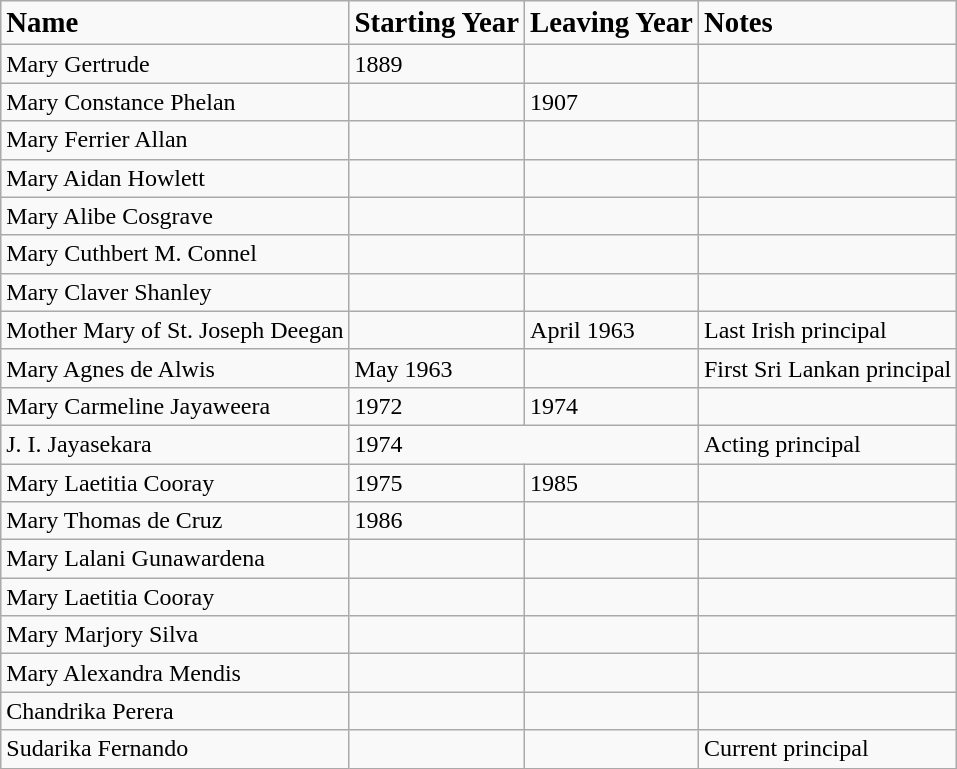<table class="wikitable">
<tr>
<td><strong><big>Name</big></strong></td>
<td><strong><big>Starting Year</big></strong></td>
<td><strong><big>Leaving Year</big></strong></td>
<td><strong><big>Notes</big></strong></td>
</tr>
<tr>
<td>Mary Gertrude</td>
<td>1889</td>
<td></td>
<td></td>
</tr>
<tr>
<td>Mary Constance Phelan</td>
<td></td>
<td>1907</td>
<td></td>
</tr>
<tr>
<td>Mary Ferrier Allan</td>
<td></td>
<td></td>
<td></td>
</tr>
<tr>
<td>Mary Aidan Howlett</td>
<td></td>
<td></td>
<td></td>
</tr>
<tr>
<td>Mary Alibe Cosgrave</td>
<td></td>
<td></td>
<td></td>
</tr>
<tr>
<td>Mary Cuthbert M. Connel</td>
<td></td>
<td></td>
<td></td>
</tr>
<tr>
<td>Mary Claver Shanley</td>
<td></td>
<td></td>
<td></td>
</tr>
<tr>
<td>Mother Mary of St. Joseph Deegan</td>
<td></td>
<td>April 1963</td>
<td>Last Irish principal</td>
</tr>
<tr>
<td>Mary Agnes de Alwis</td>
<td>May 1963</td>
<td></td>
<td>First Sri Lankan principal</td>
</tr>
<tr>
<td>Mary Carmeline Jayaweera</td>
<td>1972</td>
<td>1974</td>
<td></td>
</tr>
<tr>
<td>J. I. Jayasekara</td>
<td colspan="2">1974</td>
<td>Acting principal</td>
</tr>
<tr>
<td>Mary Laetitia Cooray</td>
<td>1975</td>
<td>1985</td>
<td></td>
</tr>
<tr>
<td>Mary Thomas de Cruz</td>
<td>1986</td>
<td></td>
<td></td>
</tr>
<tr>
<td>Mary Lalani Gunawardena</td>
<td></td>
<td></td>
<td></td>
</tr>
<tr>
<td>Mary Laetitia Cooray</td>
<td></td>
<td></td>
<td></td>
</tr>
<tr>
<td>Mary Marjory Silva</td>
<td></td>
<td></td>
<td></td>
</tr>
<tr>
<td>Mary Alexandra Mendis</td>
<td></td>
<td></td>
<td></td>
</tr>
<tr>
<td>Chandrika Perera</td>
<td></td>
<td></td>
<td></td>
</tr>
<tr>
<td>Sudarika Fernando</td>
<td></td>
<td></td>
<td>Current principal</td>
</tr>
</table>
